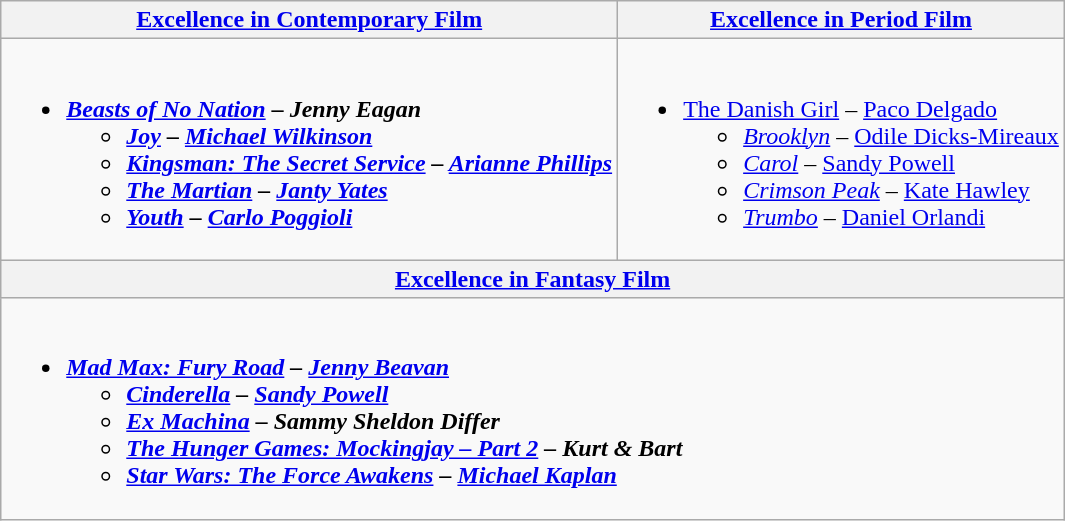<table class=wikitable style="width=100%">
<tr>
<th style="width=50%"><a href='#'>Excellence in Contemporary Film</a></th>
<th style="width=50%"><a href='#'>Excellence in Period Film</a></th>
</tr>
<tr>
<td valign="top"><br><ul><li><strong><em><a href='#'>Beasts of No Nation</a><em> – Jenny Eagan<strong><ul><li></em><a href='#'>Joy</a><em> – <a href='#'>Michael Wilkinson</a></li><li></em><a href='#'>Kingsman: The Secret Service</a><em> – <a href='#'>Arianne Phillips</a></li><li></em><a href='#'>The Martian</a><em> – <a href='#'>Janty Yates</a></li><li></em><a href='#'>Youth</a><em> – <a href='#'>Carlo Poggioli</a></li></ul></li></ul></td>
<td valign="top"><br><ul><li></em></strong><a href='#'>The Danish Girl</a></em> – <a href='#'>Paco Delgado</a></strong><ul><li><em><a href='#'>Brooklyn</a></em> – <a href='#'>Odile Dicks-Mireaux</a></li><li><em><a href='#'>Carol</a></em> – <a href='#'>Sandy Powell</a></li><li><em><a href='#'>Crimson Peak</a></em> – <a href='#'>Kate Hawley</a></li><li><em><a href='#'>Trumbo</a></em> – <a href='#'>Daniel Orlandi</a></li></ul></li></ul></td>
</tr>
<tr>
<th style="width=50%" colspan="2"><a href='#'>Excellence in Fantasy Film</a></th>
</tr>
<tr>
<td valign="top" colspan="2"><br><ul><li><strong><em><a href='#'>Mad Max: Fury Road</a><em> – <a href='#'>Jenny Beavan</a><strong><ul><li></em><a href='#'>Cinderella</a><em> – <a href='#'>Sandy Powell</a></li><li></em><a href='#'>Ex Machina</a><em> – Sammy Sheldon Differ</li><li></em><a href='#'>The Hunger Games: Mockingjay – Part 2</a><em> – Kurt & Bart</li><li></em><a href='#'>Star Wars: The Force Awakens</a><em> – <a href='#'>Michael Kaplan</a></li></ul></li></ul></td>
</tr>
</table>
